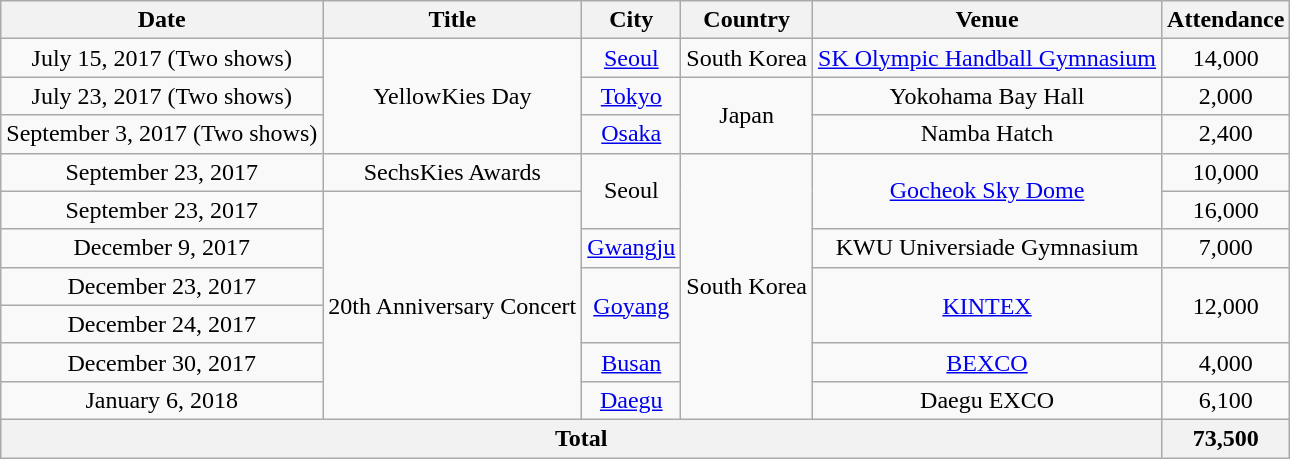<table class="wikitable" style="text-align:center;">
<tr>
<th>Date</th>
<th>Title</th>
<th>City</th>
<th>Country</th>
<th>Venue</th>
<th>Attendance</th>
</tr>
<tr>
<td>July 15, 2017 (Two shows)</td>
<td rowspan=3>YellowKies Day</td>
<td><a href='#'>Seoul</a></td>
<td>South Korea</td>
<td><a href='#'>SK Olympic Handball Gymnasium</a></td>
<td>14,000</td>
</tr>
<tr>
<td>July 23, 2017 (Two shows)</td>
<td><a href='#'>Tokyo</a></td>
<td rowspan=2>Japan</td>
<td>Yokohama Bay Hall</td>
<td>2,000</td>
</tr>
<tr>
<td>September 3, 2017 (Two shows)</td>
<td><a href='#'>Osaka</a></td>
<td>Namba Hatch</td>
<td>2,400</td>
</tr>
<tr>
<td>September 23, 2017</td>
<td>SechsKies Awards</td>
<td rowspan=2>Seoul</td>
<td rowspan=7>South Korea</td>
<td rowspan=2><a href='#'>Gocheok Sky Dome</a></td>
<td>10,000</td>
</tr>
<tr>
<td>September 23, 2017</td>
<td rowspan=6>20th Anniversary Concert</td>
<td>16,000</td>
</tr>
<tr>
<td>December 9, 2017</td>
<td><a href='#'>Gwangju</a></td>
<td>KWU Universiade Gymnasium</td>
<td>7,000</td>
</tr>
<tr>
<td>December 23, 2017</td>
<td rowspan=2><a href='#'>Goyang</a></td>
<td rowspan=2><a href='#'>KINTEX</a></td>
<td rowspan=2>12,000</td>
</tr>
<tr>
<td>December 24, 2017</td>
</tr>
<tr>
<td>December 30, 2017</td>
<td><a href='#'>Busan</a></td>
<td><a href='#'>BEXCO</a></td>
<td>4,000</td>
</tr>
<tr>
<td>January 6, 2018</td>
<td><a href='#'>Daegu</a></td>
<td>Daegu EXCO</td>
<td>6,100</td>
</tr>
<tr>
<th colspan=5>Total</th>
<th>73,500</th>
</tr>
</table>
